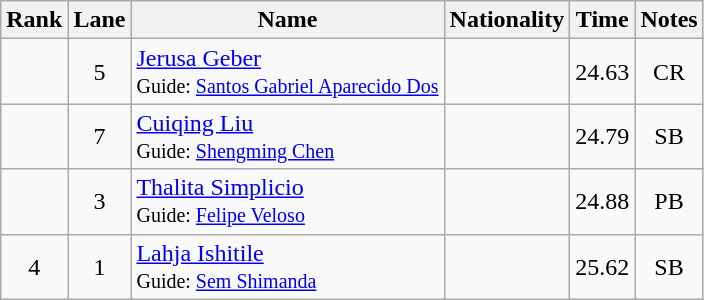<table class='wikitable sortable'  style='text-align:center'>
<tr>
<th>Rank</th>
<th>Lane</th>
<th>Name</th>
<th>Nationality</th>
<th>Time</th>
<th>Notes</th>
</tr>
<tr>
<td></td>
<td>5</td>
<td align=left><a href='#'>Jerusa  Geber</a><br><small>Guide: <a href='#'>Santos Gabriel Aparecido  Dos</a></small></td>
<td align=left></td>
<td>24.63</td>
<td>CR</td>
</tr>
<tr>
<td></td>
<td>7</td>
<td align=left><a href='#'>Cuiqing  Liu</a><br><small>Guide: <a href='#'>Shengming Chen</a></small></td>
<td align=left></td>
<td>24.79</td>
<td>SB</td>
</tr>
<tr>
<td></td>
<td>3</td>
<td align=left><a href='#'>Thalita  Simplicio</a><br><small>Guide: <a href='#'>Felipe Veloso</a></small></td>
<td align=left></td>
<td>24.88</td>
<td>PB</td>
</tr>
<tr>
<td>4</td>
<td>1</td>
<td align=left><a href='#'>Lahja  Ishitile</a><br><small>Guide: <a href='#'>Sem Shimanda</a></small></td>
<td align=left></td>
<td>25.62</td>
<td>SB</td>
</tr>
</table>
